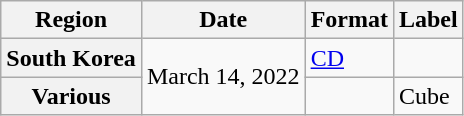<table class="wikitable plainrowheaders">
<tr>
<th scope="col">Region</th>
<th scope="col">Date</th>
<th scope="col">Format</th>
<th scope="col">Label</th>
</tr>
<tr>
<th scope="row">South Korea</th>
<td rowspan="2">March 14, 2022</td>
<td><a href='#'>CD</a></td>
<td></td>
</tr>
<tr>
<th scope="row">Various </th>
<td></td>
<td>Cube</td>
</tr>
</table>
